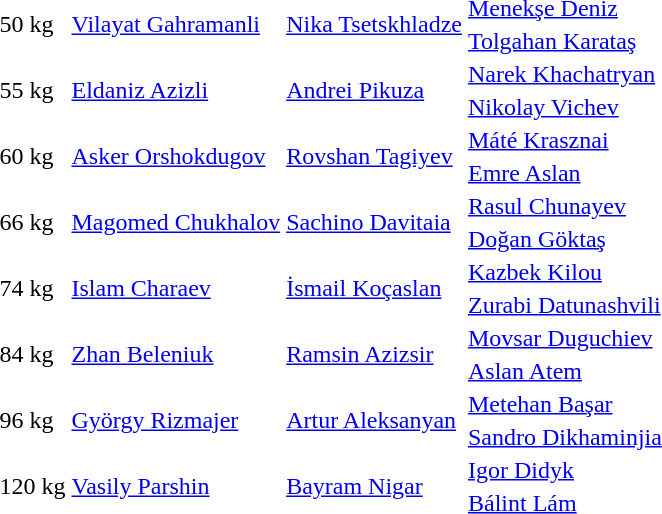<table>
<tr>
<td rowspan=2>50 kg</td>
<td rowspan=2> <a href='#'>Vilayat Gahramanli</a></td>
<td rowspan=2> <a href='#'>Nika Tsetskhladze</a></td>
<td> <a href='#'>Menekşe Deniz</a></td>
</tr>
<tr>
<td> <a href='#'>Tolgahan Karataş</a></td>
</tr>
<tr>
<td rowspan=2>55 kg</td>
<td rowspan=2> <a href='#'>Eldaniz Azizli</a></td>
<td rowspan=2> <a href='#'>Andrei Pikuza</a></td>
<td> <a href='#'>Narek Khachatryan</a></td>
</tr>
<tr>
<td> <a href='#'>Nikolay Vichev</a></td>
</tr>
<tr>
<td rowspan=2>60 kg</td>
<td rowspan=2> <a href='#'>Asker Orshokdugov</a></td>
<td rowspan=2> <a href='#'>Rovshan Tagiyev</a></td>
<td> <a href='#'>Máté Krasznai</a></td>
</tr>
<tr>
<td> <a href='#'>Emre Aslan</a></td>
</tr>
<tr>
<td rowspan=2>66 kg</td>
<td rowspan=2> <a href='#'>Magomed Chukhalov</a></td>
<td rowspan=2> <a href='#'>Sachino Davitaia</a></td>
<td> <a href='#'>Rasul Chunayev</a></td>
</tr>
<tr>
<td> <a href='#'>Doğan Göktaş</a></td>
</tr>
<tr>
<td rowspan=2>74 kg</td>
<td rowspan=2> <a href='#'>Islam Charaev</a></td>
<td rowspan=2> <a href='#'>İsmail Koçaslan</a></td>
<td> <a href='#'>Kazbek Kilou</a></td>
</tr>
<tr>
<td> <a href='#'>Zurabi Datunashvili</a></td>
</tr>
<tr>
<td rowspan=2>84 kg</td>
<td rowspan=2> <a href='#'>Zhan Beleniuk</a></td>
<td rowspan=2> <a href='#'>Ramsin Azizsir</a></td>
<td> <a href='#'>Movsar Duguchiev</a></td>
</tr>
<tr>
<td> <a href='#'>Aslan Atem</a></td>
</tr>
<tr>
<td rowspan=2>96 kg</td>
<td rowspan=2> <a href='#'>György Rizmajer</a></td>
<td rowspan=2> <a href='#'>Artur Aleksanyan</a></td>
<td> <a href='#'>Metehan Başar</a></td>
</tr>
<tr>
<td> <a href='#'>Sandro Dikhaminjia</a></td>
</tr>
<tr>
<td rowspan=2>120 kg</td>
<td rowspan=2> <a href='#'>Vasily Parshin</a></td>
<td rowspan=2> <a href='#'>Bayram Nigar</a></td>
<td> <a href='#'>Igor Didyk</a></td>
</tr>
<tr>
<td> <a href='#'>Bálint Lám</a></td>
</tr>
</table>
